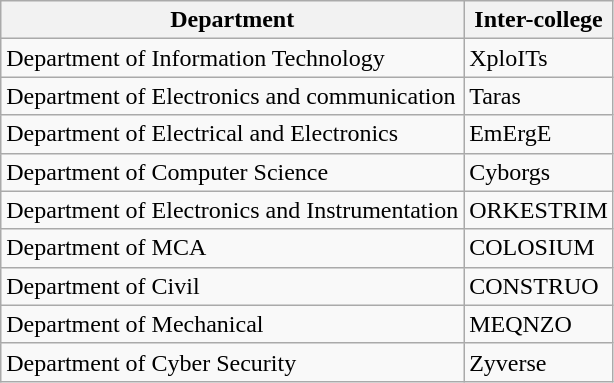<table class="wikitable" border="1">
<tr>
<th>Department</th>
<th>Inter-college</th>
</tr>
<tr>
<td>Department of Information Technology</td>
<td>XploITs</td>
</tr>
<tr>
<td>Department of Electronics and communication</td>
<td>Taras</td>
</tr>
<tr>
<td>Department of Electrical and Electronics</td>
<td>EmErgE</td>
</tr>
<tr>
<td>Department of Computer Science</td>
<td>Cyborgs</td>
</tr>
<tr>
<td>Department of Electronics and Instrumentation</td>
<td>ORKESTRIM</td>
</tr>
<tr>
<td>Department of MCA</td>
<td>COLOSIUM</td>
</tr>
<tr>
<td>Department of Civil</td>
<td>CONSTRUO</td>
</tr>
<tr>
<td>Department of Mechanical</td>
<td>MEQNZO</td>
</tr>
<tr>
<td>Department of Cyber Security</td>
<td>Zyverse</td>
</tr>
</table>
